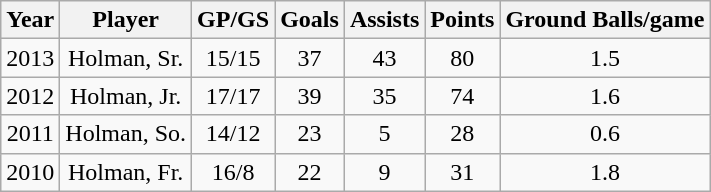<table class="wikitable" style="text-align:center">
<tr>
<th>Year</th>
<th>Player</th>
<th>GP/GS</th>
<th>Goals</th>
<th>Assists</th>
<th>Points</th>
<th>Ground Balls/game</th>
</tr>
<tr>
<td>2013</td>
<td>Holman, Sr.</td>
<td>15/15</td>
<td>37</td>
<td>43</td>
<td>80</td>
<td>1.5</td>
</tr>
<tr>
<td>2012</td>
<td>Holman, Jr.</td>
<td>17/17</td>
<td>39</td>
<td>35</td>
<td>74</td>
<td>1.6</td>
</tr>
<tr>
<td>2011</td>
<td>Holman, So.</td>
<td>14/12</td>
<td>23</td>
<td>5</td>
<td>28</td>
<td>0.6</td>
</tr>
<tr>
<td>2010</td>
<td>Holman, Fr.</td>
<td>16/8</td>
<td>22</td>
<td>9</td>
<td>31</td>
<td>1.8</td>
</tr>
</table>
